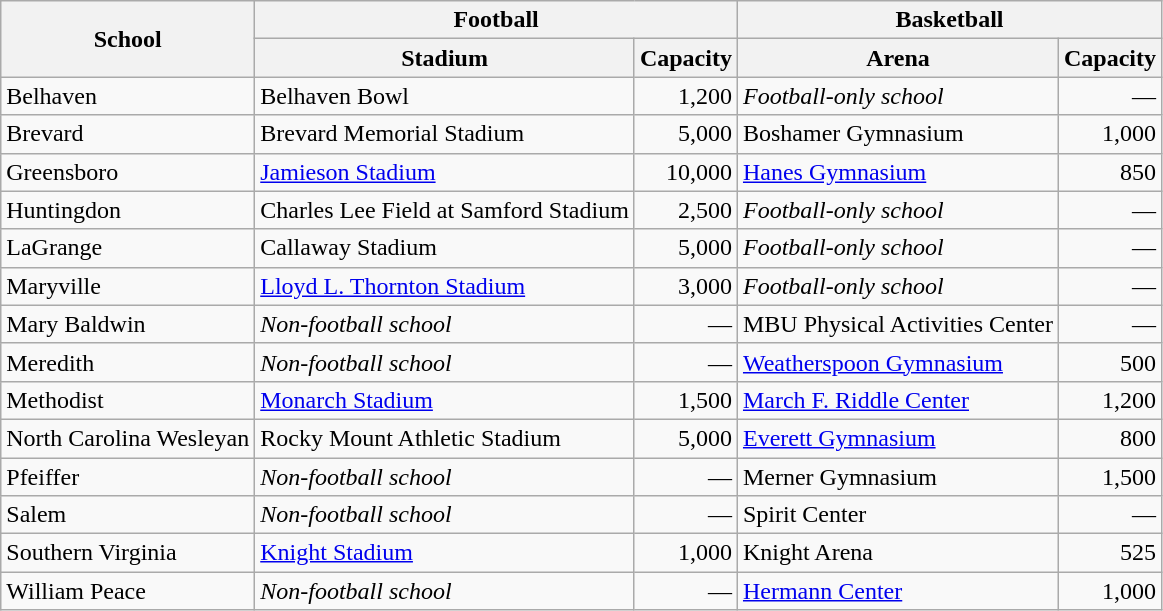<table class="wikitable sortable">
<tr>
<th rowspan=2>School</th>
<th colspan=2>Football</th>
<th colspan=2>Basketball</th>
</tr>
<tr>
<th>Stadium</th>
<th>Capacity</th>
<th>Arena</th>
<th>Capacity</th>
</tr>
<tr>
<td>Belhaven</td>
<td>Belhaven Bowl</td>
<td align=right>1,200</td>
<td><em>Football-only school</em></td>
<td align=right>—</td>
</tr>
<tr>
<td>Brevard</td>
<td>Brevard Memorial Stadium</td>
<td align=right>5,000</td>
<td>Boshamer Gymnasium</td>
<td align=right>1,000</td>
</tr>
<tr>
<td>Greensboro</td>
<td><a href='#'>Jamieson Stadium</a></td>
<td align=right>10,000</td>
<td><a href='#'>Hanes Gymnasium</a></td>
<td align=right>850</td>
</tr>
<tr>
<td>Huntingdon</td>
<td>Charles Lee Field at Samford Stadium</td>
<td align=right>2,500</td>
<td><em>Football-only school</em></td>
<td align=right>—</td>
</tr>
<tr>
<td>LaGrange</td>
<td>Callaway Stadium</td>
<td align=right>5,000</td>
<td><em>Football-only school</em></td>
<td align=right>—</td>
</tr>
<tr>
<td>Maryville</td>
<td><a href='#'>Lloyd L. Thornton Stadium</a></td>
<td align=right>3,000</td>
<td><em>Football-only school</em></td>
<td align=right>—</td>
</tr>
<tr>
<td>Mary Baldwin</td>
<td><em>Non-football school</em></td>
<td align=right>—</td>
<td>MBU Physical Activities Center</td>
<td align=right>—</td>
</tr>
<tr>
<td>Meredith</td>
<td><em>Non-football school</em></td>
<td align=right>—</td>
<td><a href='#'>Weatherspoon Gymnasium</a></td>
<td align=right>500</td>
</tr>
<tr>
<td>Methodist</td>
<td><a href='#'>Monarch Stadium</a></td>
<td align=right>1,500</td>
<td><a href='#'>March F. Riddle Center</a></td>
<td align=right>1,200</td>
</tr>
<tr>
<td>North Carolina Wesleyan</td>
<td>Rocky Mount Athletic Stadium</td>
<td align="right">5,000</td>
<td><a href='#'>Everett Gymnasium</a></td>
<td align=right>800</td>
</tr>
<tr>
<td>Pfeiffer</td>
<td><em>Non-football school</em></td>
<td align=right>—</td>
<td>Merner Gymnasium</td>
<td align=right>1,500</td>
</tr>
<tr>
<td>Salem</td>
<td><em>Non-football school</em></td>
<td align=right>—</td>
<td>Spirit Center</td>
<td align=right>—</td>
</tr>
<tr>
<td>Southern Virginia</td>
<td><a href='#'>Knight Stadium</a></td>
<td align=right>1,000</td>
<td>Knight Arena</td>
<td align=right>525</td>
</tr>
<tr>
<td>William Peace</td>
<td><em>Non-football school</em></td>
<td align=right>—</td>
<td><a href='#'>Hermann Center</a></td>
<td align=right>1,000</td>
</tr>
</table>
